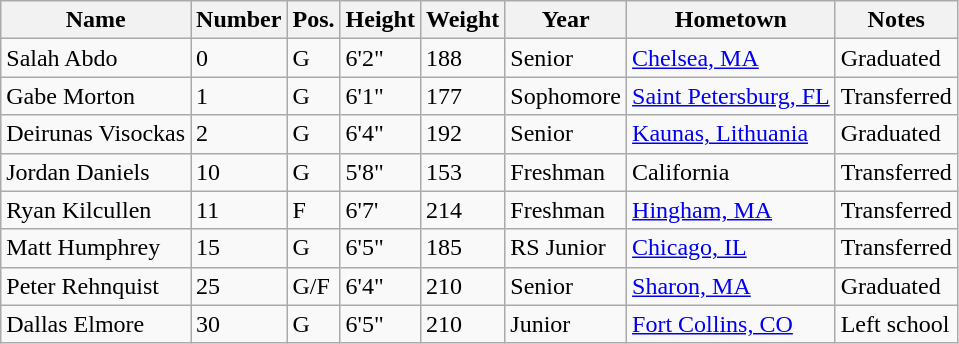<table class="wikitable sortable" border="1">
<tr>
<th>Name</th>
<th>Number</th>
<th>Pos.</th>
<th>Height</th>
<th>Weight</th>
<th>Year</th>
<th>Hometown</th>
<th class="unsortable">Notes</th>
</tr>
<tr>
<td>Salah Abdo</td>
<td>0</td>
<td>G</td>
<td>6'2"</td>
<td>188</td>
<td>Senior</td>
<td><a href='#'>Chelsea, MA</a></td>
<td>Graduated</td>
</tr>
<tr>
<td>Gabe Morton</td>
<td>1</td>
<td>G</td>
<td>6'1"</td>
<td>177</td>
<td>Sophomore</td>
<td><a href='#'>Saint Petersburg, FL</a></td>
<td>Transferred</td>
</tr>
<tr>
<td>Deirunas Visockas</td>
<td>2</td>
<td>G</td>
<td>6'4"</td>
<td>192</td>
<td>Senior</td>
<td><a href='#'>Kaunas, Lithuania</a></td>
<td>Graduated</td>
</tr>
<tr>
<td>Jordan Daniels</td>
<td>10</td>
<td>G</td>
<td>5'8"</td>
<td>153</td>
<td>Freshman</td>
<td>California</td>
<td>Transferred</td>
</tr>
<tr>
<td>Ryan Kilcullen</td>
<td>11</td>
<td>F</td>
<td>6'7'</td>
<td>214</td>
<td>Freshman</td>
<td><a href='#'>Hingham, MA</a></td>
<td>Transferred</td>
</tr>
<tr>
<td>Matt Humphrey</td>
<td>15</td>
<td>G</td>
<td>6'5"</td>
<td>185</td>
<td>RS Junior</td>
<td><a href='#'>Chicago, IL</a></td>
<td>Transferred</td>
</tr>
<tr>
<td>Peter Rehnquist</td>
<td>25</td>
<td>G/F</td>
<td>6'4"</td>
<td>210</td>
<td>Senior</td>
<td><a href='#'>Sharon, MA</a></td>
<td>Graduated</td>
</tr>
<tr>
<td>Dallas Elmore</td>
<td>30</td>
<td>G</td>
<td>6'5"</td>
<td>210</td>
<td>Junior</td>
<td><a href='#'>Fort Collins, CO</a></td>
<td>Left school</td>
</tr>
</table>
